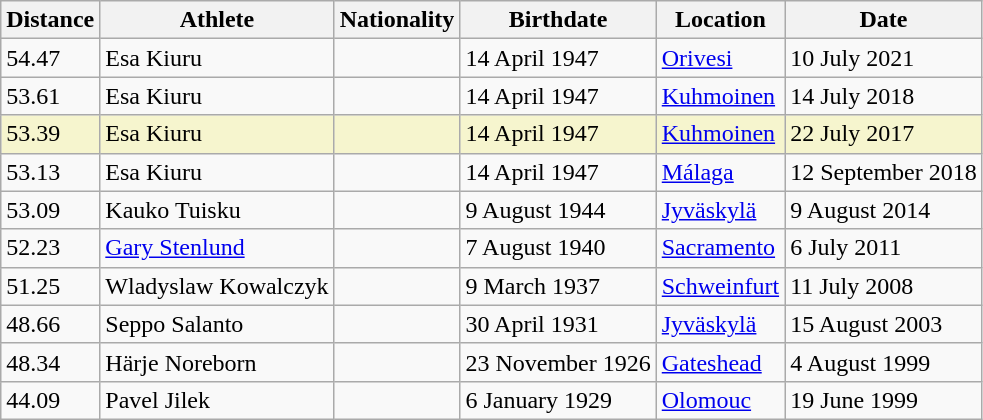<table class="wikitable">
<tr>
<th>Distance</th>
<th>Athlete</th>
<th>Nationality</th>
<th>Birthdate</th>
<th>Location</th>
<th>Date</th>
</tr>
<tr>
<td>54.47</td>
<td>Esa Kiuru</td>
<td></td>
<td>14 April 1947</td>
<td><a href='#'>Orivesi</a></td>
<td>10 July 2021</td>
</tr>
<tr>
<td>53.61</td>
<td>Esa Kiuru</td>
<td></td>
<td>14 April 1947</td>
<td><a href='#'>Kuhmoinen</a></td>
<td>14 July 2018</td>
</tr>
<tr style="background:#f6F5CE">
<td>53.39</td>
<td>Esa Kiuru</td>
<td></td>
<td>14 April 1947</td>
<td><a href='#'>Kuhmoinen</a></td>
<td>22 July 2017</td>
</tr>
<tr>
<td>53.13</td>
<td>Esa Kiuru</td>
<td></td>
<td>14 April 1947</td>
<td><a href='#'>Málaga</a></td>
<td>12 September 2018</td>
</tr>
<tr>
<td>53.09</td>
<td>Kauko Tuisku</td>
<td></td>
<td>9 August 1944</td>
<td><a href='#'>Jyväskylä</a></td>
<td>9 August 2014</td>
</tr>
<tr>
<td>52.23</td>
<td><a href='#'>Gary Stenlund</a></td>
<td></td>
<td>7 August 1940</td>
<td><a href='#'>Sacramento</a></td>
<td>6 July 2011</td>
</tr>
<tr>
<td>51.25</td>
<td>Wladyslaw Kowalczyk</td>
<td></td>
<td>9 March 1937</td>
<td><a href='#'>Schweinfurt</a></td>
<td>11 July 2008</td>
</tr>
<tr>
<td>48.66</td>
<td>Seppo Salanto</td>
<td></td>
<td>30 April 1931</td>
<td><a href='#'>Jyväskylä</a></td>
<td>15 August 2003</td>
</tr>
<tr>
<td>48.34</td>
<td>Härje Noreborn</td>
<td></td>
<td>23 November 1926</td>
<td><a href='#'>Gateshead</a></td>
<td>4 August 1999</td>
</tr>
<tr>
<td>44.09</td>
<td>Pavel Jilek</td>
<td></td>
<td>6 January 1929</td>
<td><a href='#'>Olomouc</a></td>
<td>19 June 1999</td>
</tr>
</table>
